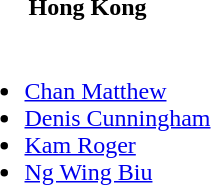<table>
<tr>
<th>Hong Kong</th>
</tr>
<tr>
<td><br><ul><li><a href='#'>Chan Matthew</a></li><li><a href='#'>Denis Cunningham</a></li><li><a href='#'>Kam Roger</a></li><li><a href='#'>Ng Wing Biu</a></li></ul></td>
</tr>
</table>
